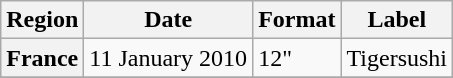<table class="wikitable plainrowheaders unsortable">
<tr>
<th>Region</th>
<th>Date</th>
<th>Format</th>
<th>Label</th>
</tr>
<tr>
<th scope="row">France</th>
<td>11 January 2010</td>
<td>12"</td>
<td>Tigersushi</td>
</tr>
<tr>
</tr>
</table>
